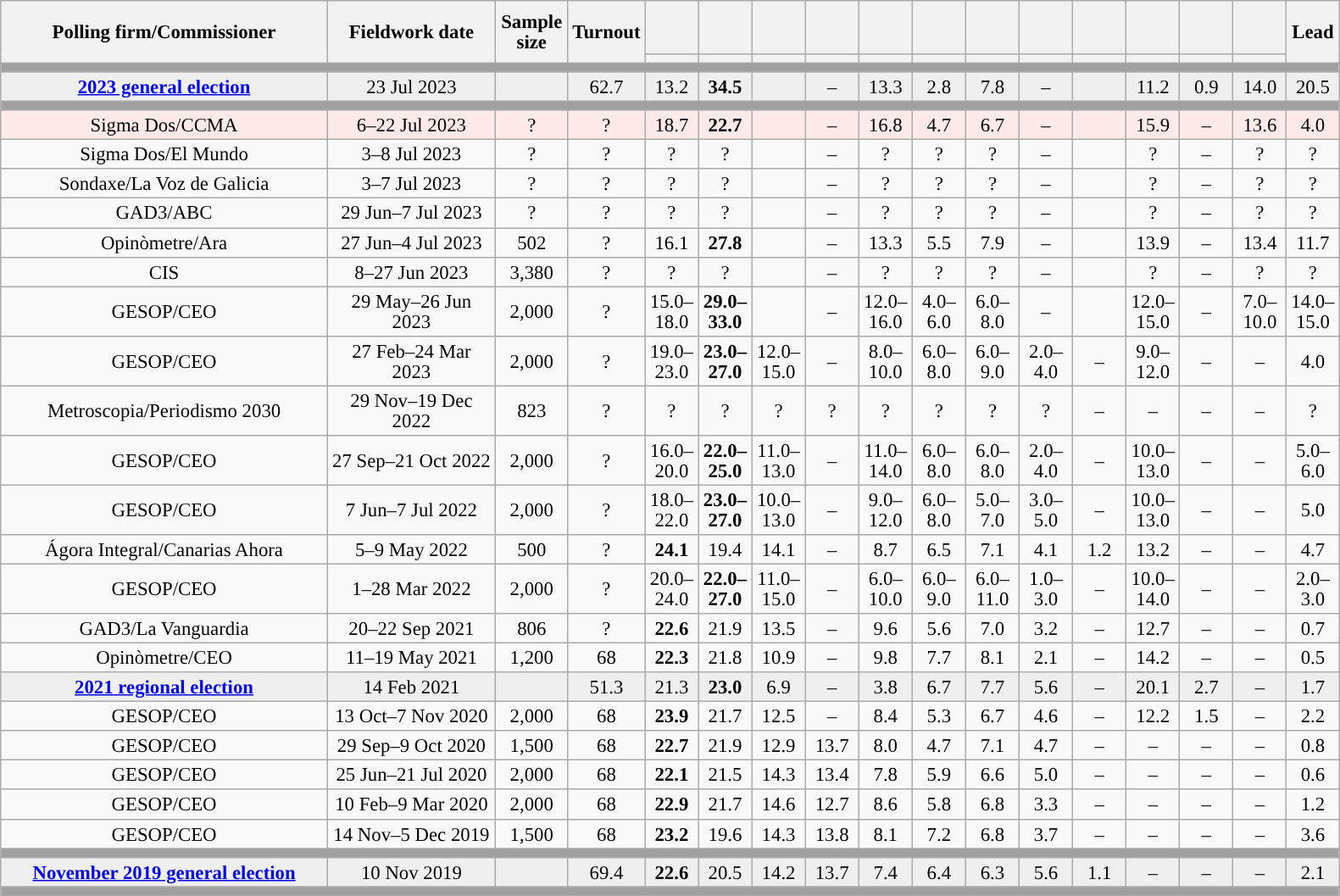<table class="wikitable collapsible collapsed" style="text-align:center; font-size:95%; line-height:16px;">
<tr style="height:42px;">
<th style="width:250px;" rowspan="2">Polling firm/Commissioner</th>
<th style="width:125px;" rowspan="2">Fieldwork date</th>
<th style="width:50px;" rowspan="2">Sample size</th>
<th style="width:45px;" rowspan="2">Turnout</th>
<th style="width:35px;"></th>
<th style="width:35px;"></th>
<th style="width:35px;"></th>
<th style="width:35px;"></th>
<th style="width:35px;"></th>
<th style="width:35px;"></th>
<th style="width:35px;"></th>
<th style="width:35px;"></th>
<th style="width:35px;"></th>
<th style="width:35px;"></th>
<th style="width:35px;"></th>
<th style="width:35px;"></th>
<th style="width:30px;" rowspan="2">Lead</th>
</tr>
<tr>
<th style="color:inherit;background:"></th>
<th style="color:inherit;background:"></th>
<th style="color:inherit;background:"></th>
<th style="color:inherit;background:"></th>
<th style="color:inherit;background:"></th>
<th style="color:inherit;background:"></th>
<th style="color:inherit;background:"></th>
<th style="color:inherit;background:"></th>
<th style="color:inherit;background:"></th>
<th style="color:inherit;background:"></th>
<th style="color:inherit;background:"></th>
<th style="color:inherit;background:"></th>
</tr>
<tr>
<td colspan="17" style="background:#A0A0A0"></td>
</tr>
<tr style="background:#EFEFEF;">
<td><strong><a href='#'>2023 general election</a></strong></td>
<td>23 Jul 2023</td>
<td></td>
<td>62.7</td>
<td>13.2<br></td>
<td><strong>34.5</strong><br></td>
<td></td>
<td>–</td>
<td>13.3<br></td>
<td>2.8<br></td>
<td>7.8<br></td>
<td>–</td>
<td></td>
<td>11.2<br></td>
<td>0.9<br></td>
<td>14.0<br></td>
<td style="background:">20.5</td>
</tr>
<tr>
<td colspan="17" style="background:#A0A0A0"></td>
</tr>
<tr style="background:#FFEAEA;">
<td>Sigma Dos/CCMA</td>
<td>6–22 Jul 2023</td>
<td>?</td>
<td>?</td>
<td>18.7<br></td>
<td><strong>22.7</strong><br></td>
<td></td>
<td>–</td>
<td>16.8<br></td>
<td>4.7<br></td>
<td>6.7<br></td>
<td>–</td>
<td></td>
<td>15.9<br></td>
<td>–</td>
<td>13.6<br></td>
<td style="background:">4.0</td>
</tr>
<tr>
<td>Sigma Dos/El Mundo</td>
<td>3–8 Jul 2023</td>
<td>?</td>
<td>?</td>
<td>?<br></td>
<td>?<br></td>
<td></td>
<td>–</td>
<td>?<br></td>
<td>?<br></td>
<td>?<br></td>
<td>–</td>
<td></td>
<td>?<br></td>
<td>–</td>
<td>?<br></td>
<td style="background:">?</td>
</tr>
<tr>
<td>Sondaxe/La Voz de Galicia</td>
<td>3–7 Jul 2023</td>
<td>?</td>
<td>?</td>
<td>?<br></td>
<td>?<br></td>
<td></td>
<td>–</td>
<td>?<br></td>
<td>?<br></td>
<td>?<br></td>
<td>–</td>
<td></td>
<td>?<br></td>
<td>–</td>
<td>?<br></td>
<td style="background:">?</td>
</tr>
<tr>
<td>GAD3/ABC</td>
<td>29 Jun–7 Jul 2023</td>
<td>?</td>
<td>?</td>
<td>?<br></td>
<td>?<br></td>
<td></td>
<td>–</td>
<td>?<br></td>
<td>?<br></td>
<td>?<br></td>
<td>–</td>
<td></td>
<td>?<br></td>
<td>–</td>
<td>?<br></td>
<td style="background:">?</td>
</tr>
<tr>
<td>Opinòmetre/Ara</td>
<td>27 Jun–4 Jul 2023</td>
<td>502</td>
<td>?</td>
<td>16.1<br></td>
<td><strong>27.8</strong><br></td>
<td></td>
<td>–</td>
<td>13.3<br></td>
<td>5.5<br></td>
<td>7.9<br></td>
<td>–</td>
<td></td>
<td>13.9<br></td>
<td>–</td>
<td>13.4<br></td>
<td style="background:">11.7</td>
</tr>
<tr>
<td>CIS</td>
<td>8–27 Jun 2023</td>
<td>3,380</td>
<td>?</td>
<td>?<br></td>
<td>?<br></td>
<td></td>
<td>–</td>
<td>?<br></td>
<td>?<br></td>
<td>?<br></td>
<td>–</td>
<td></td>
<td>?<br></td>
<td>–</td>
<td>?<br></td>
<td style="background:">?</td>
</tr>
<tr>
<td>GESOP/CEO</td>
<td>29 May–26 Jun 2023</td>
<td>2,000</td>
<td>?</td>
<td>15.0–<br>18.0<br></td>
<td><strong>29.0–<br>33.0</strong><br></td>
<td></td>
<td>–</td>
<td>12.0–<br>16.0<br></td>
<td>4.0–<br>6.0<br></td>
<td>6.0–<br>8.0<br></td>
<td>–</td>
<td></td>
<td>12.0–<br>15.0<br></td>
<td>–</td>
<td>7.0–<br>10.0<br></td>
<td style="background:">14.0–<br>15.0</td>
</tr>
<tr>
<td>GESOP/CEO</td>
<td>27 Feb–24 Mar 2023</td>
<td>2,000</td>
<td>?</td>
<td>19.0–<br>23.0<br></td>
<td><strong>23.0–<br>27.0</strong><br></td>
<td>12.0–<br>15.0<br></td>
<td>–</td>
<td>8.0–<br>10.0<br></td>
<td>6.0–<br>8.0<br></td>
<td>6.0–<br>9.0<br></td>
<td>2.0–<br>4.0<br></td>
<td>–</td>
<td>9.0–<br>12.0<br></td>
<td>–</td>
<td>–</td>
<td style="background:">4.0</td>
</tr>
<tr>
<td>Metroscopia/Periodismo 2030</td>
<td>29 Nov–19 Dec 2022</td>
<td>823</td>
<td>?</td>
<td>?<br></td>
<td>?<br></td>
<td>?<br></td>
<td>?<br></td>
<td>?<br></td>
<td>?<br></td>
<td>?<br></td>
<td>?<br></td>
<td>–</td>
<td>–</td>
<td>–</td>
<td>–</td>
<td style="background:">?</td>
</tr>
<tr>
<td>GESOP/CEO</td>
<td>27 Sep–21 Oct 2022</td>
<td>2,000</td>
<td>?</td>
<td>16.0–<br>20.0<br></td>
<td><strong>22.0–<br>25.0</strong><br></td>
<td>11.0–<br>13.0<br></td>
<td>–</td>
<td>11.0–<br>14.0<br></td>
<td>6.0–<br>8.0<br></td>
<td>6.0–<br>8.0<br></td>
<td>2.0–<br>4.0<br></td>
<td>–</td>
<td>10.0–<br>13.0<br></td>
<td>–</td>
<td>–</td>
<td style="background:">5.0–<br>6.0</td>
</tr>
<tr>
<td>GESOP/CEO</td>
<td>7 Jun–7 Jul 2022</td>
<td>2,000</td>
<td>?</td>
<td>18.0–<br>22.0<br></td>
<td><strong>23.0–<br>27.0</strong><br></td>
<td>10.0–<br>13.0<br></td>
<td>–</td>
<td>9.0–<br>12.0<br></td>
<td>6.0–<br>8.0<br></td>
<td>5.0–<br>7.0<br></td>
<td>3.0–<br>5.0<br></td>
<td>–</td>
<td>10.0–<br>13.0<br></td>
<td>–</td>
<td>–</td>
<td style="background:">5.0</td>
</tr>
<tr>
<td>Ágora Integral/Canarias Ahora</td>
<td>5–9 May 2022</td>
<td>500</td>
<td>?</td>
<td><strong>24.1</strong><br></td>
<td>19.4<br></td>
<td>14.1<br></td>
<td>–</td>
<td>8.7<br></td>
<td>6.5<br></td>
<td>7.1<br></td>
<td>4.1<br></td>
<td>1.2<br></td>
<td>13.2<br></td>
<td>–</td>
<td>–</td>
<td style="background:">4.7</td>
</tr>
<tr>
<td>GESOP/CEO</td>
<td>1–28 Mar 2022</td>
<td>2,000</td>
<td>?</td>
<td>20.0–<br>24.0<br></td>
<td><strong>22.0–<br>27.0</strong><br></td>
<td>11.0–<br>15.0<br></td>
<td>–</td>
<td>6.0–<br>10.0<br></td>
<td>6.0–<br>9.0<br></td>
<td>6.0–<br>11.0<br></td>
<td>1.0–<br>3.0<br></td>
<td>–</td>
<td>10.0–<br>14.0<br></td>
<td>–</td>
<td>–</td>
<td style="background:">2.0–<br>3.0</td>
</tr>
<tr>
<td>GAD3/La Vanguardia</td>
<td>20–22 Sep 2021</td>
<td>806</td>
<td>?</td>
<td><strong>22.6</strong><br></td>
<td>21.9<br></td>
<td>13.5<br></td>
<td>–</td>
<td>9.6<br></td>
<td>5.6<br></td>
<td>7.0<br></td>
<td>3.2<br></td>
<td>–</td>
<td>12.7<br></td>
<td>–</td>
<td>–</td>
<td style="background:">0.7</td>
</tr>
<tr>
<td>Opinòmetre/CEO</td>
<td>11–19 May 2021</td>
<td>1,200</td>
<td>68</td>
<td><strong>22.3</strong><br></td>
<td>21.8<br></td>
<td>10.9<br></td>
<td>–</td>
<td>9.8<br></td>
<td>7.7<br></td>
<td>8.1<br></td>
<td>2.1<br></td>
<td>–</td>
<td>14.2<br></td>
<td>–</td>
<td>–</td>
<td style="background:">0.5</td>
</tr>
<tr style="background:#EFEFEF;">
<td><strong><a href='#'>2021 regional election</a></strong></td>
<td>14 Feb 2021</td>
<td></td>
<td>51.3</td>
<td>21.3<br></td>
<td><strong>23.0</strong><br></td>
<td>6.9<br></td>
<td>–</td>
<td>3.8<br></td>
<td>6.7<br></td>
<td>7.7<br></td>
<td>5.6<br></td>
<td>–</td>
<td>20.1<br></td>
<td>2.7<br></td>
<td>–</td>
<td style="background:">1.7</td>
</tr>
<tr>
<td>GESOP/CEO</td>
<td>13 Oct–7 Nov 2020</td>
<td>2,000</td>
<td>68</td>
<td><strong>23.9</strong><br></td>
<td>21.7<br></td>
<td>12.5<br></td>
<td>–</td>
<td>8.4<br></td>
<td>5.3<br></td>
<td>6.7<br></td>
<td>4.6<br></td>
<td>–</td>
<td>12.2<br></td>
<td>1.5<br></td>
<td>–</td>
<td style="background:">2.2</td>
</tr>
<tr>
<td>GESOP/CEO</td>
<td>29 Sep–9 Oct 2020</td>
<td>1,500</td>
<td>68</td>
<td><strong>22.7</strong><br></td>
<td>21.9<br></td>
<td>12.9<br></td>
<td>13.7<br></td>
<td>8.0<br></td>
<td>4.7<br></td>
<td>7.1<br></td>
<td>4.7<br></td>
<td>–</td>
<td>–</td>
<td>–</td>
<td>–</td>
<td style="background:">0.8</td>
</tr>
<tr>
<td>GESOP/CEO</td>
<td>25 Jun–21 Jul 2020</td>
<td>2,000</td>
<td>68</td>
<td><strong>22.1</strong><br></td>
<td>21.5<br></td>
<td>14.3<br></td>
<td>13.4<br></td>
<td>7.8<br></td>
<td>5.9<br></td>
<td>6.6<br></td>
<td>5.0<br></td>
<td>–</td>
<td>–</td>
<td>–</td>
<td>–</td>
<td style="background:">0.6</td>
</tr>
<tr>
<td>GESOP/CEO</td>
<td>10 Feb–9 Mar 2020</td>
<td>2,000</td>
<td>68</td>
<td><strong>22.9</strong><br></td>
<td>21.7<br></td>
<td>14.6<br></td>
<td>12.7<br></td>
<td>8.6<br></td>
<td>5.8<br></td>
<td>6.8<br></td>
<td>3.3<br></td>
<td>–</td>
<td>–</td>
<td>–</td>
<td>–</td>
<td style="background:">1.2</td>
</tr>
<tr>
<td>GESOP/CEO</td>
<td>14 Nov–5 Dec 2019</td>
<td>1,500</td>
<td>68</td>
<td><strong>23.2</strong><br></td>
<td>19.6<br></td>
<td>14.3<br></td>
<td>13.8<br></td>
<td>8.1<br></td>
<td>7.2<br></td>
<td>6.8<br></td>
<td>3.7<br></td>
<td>–</td>
<td>–</td>
<td>–</td>
<td>–</td>
<td style="background:">3.6</td>
</tr>
<tr>
<td colspan="17" style="background:#A0A0A0"></td>
</tr>
<tr style="background:#EFEFEF;">
<td><strong><a href='#'>November 2019 general election</a></strong></td>
<td>10 Nov 2019</td>
<td></td>
<td>69.4</td>
<td><strong>22.6</strong><br></td>
<td>20.5<br></td>
<td>14.2<br></td>
<td>13.7<br></td>
<td>7.4<br></td>
<td>6.4<br></td>
<td>6.3<br></td>
<td>5.6<br></td>
<td>1.1<br></td>
<td>–</td>
<td>–</td>
<td>–</td>
<td style="background:">2.1</td>
</tr>
<tr>
<td colspan="17" style="background:#A0A0A0"></td>
</tr>
</table>
